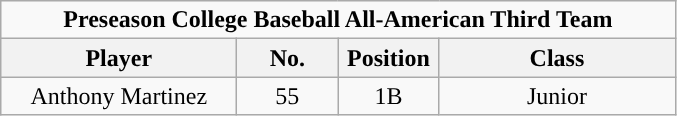<table class="wikitable" style="text-align:center">
<tr>
<td colspan="4"><strong>Preseason College Baseball All-American Third Team</strong></td>
</tr>
<tr>
<th style="width:150px; ">Player</th>
<th style="width:60px; ">No.</th>
<th style="width:60px; ">Position</th>
<th style="width:150px; ">Class</th>
</tr>
<tr>
<td>Anthony Martinez</td>
<td>55</td>
<td>1B</td>
<td>Junior</td>
</tr>
</table>
